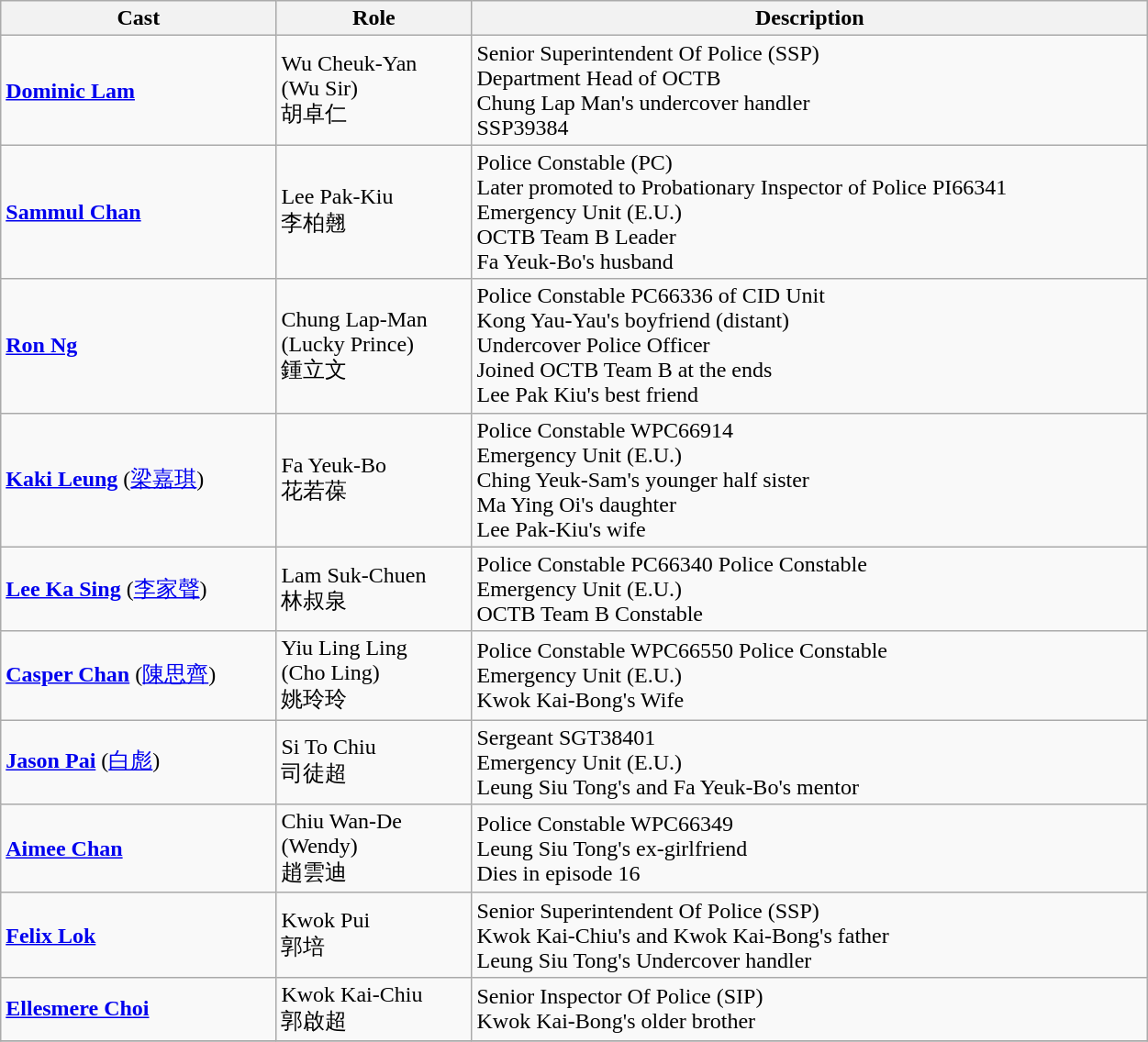<table class="wikitable" width="66%">
<tr>
<th>Cast</th>
<th>Role</th>
<th>Description</th>
</tr>
<tr>
<td><strong><a href='#'>Dominic Lam</a></strong></td>
<td>Wu Cheuk-Yan<br>(Wu Sir)<br>胡卓仁</td>
<td>Senior Superintendent Of Police (SSP) <br>Department Head of OCTB<br>Chung Lap Man's undercover handler <br>SSP39384</td>
</tr>
<tr>
<td><strong><a href='#'>Sammul Chan</a></strong></td>
<td>Lee Pak-Kiu<br>李柏翹</td>
<td>Police Constable (PC) <br> Later promoted to Probationary Inspector of Police PI66341 <br>Emergency Unit (E.U.)<br>OCTB Team B Leader<br> Fa Yeuk-Bo's husband</td>
</tr>
<tr>
<td><strong><a href='#'>Ron Ng</a></strong></td>
<td>Chung Lap-Man<br>(Lucky Prince)<br>鍾立文</td>
<td>Police Constable PC66336 of CID Unit <br>Kong Yau-Yau's boyfriend (distant)<br>Undercover Police Officer <br>Joined OCTB Team B at the ends<br>Lee Pak Kiu's best friend</td>
</tr>
<tr>
<td><strong><a href='#'>Kaki Leung</a></strong> (<a href='#'>梁嘉琪</a>)</td>
<td>Fa Yeuk-Bo<br>花若葆</td>
<td>Police Constable WPC66914 <br>Emergency Unit (E.U.)<br>Ching Yeuk-Sam's younger half sister<br>Ma Ying Oi's daughter<br>Lee Pak-Kiu's wife</td>
</tr>
<tr>
<td><strong><a href='#'>Lee Ka Sing</a></strong> (<a href='#'>李家聲</a>)</td>
<td>Lam Suk-Chuen <br> 林叔泉</td>
<td>Police Constable PC66340 Police Constable <br>Emergency Unit (E.U.)<br>OCTB Team B Constable<br></td>
</tr>
<tr>
<td><strong><a href='#'>Casper Chan</a></strong> (<a href='#'>陳思齊</a>)</td>
<td>Yiu Ling Ling<br>(Cho Ling) <br>姚玲玲</td>
<td>Police Constable WPC66550 Police Constable <br>Emergency Unit (E.U.)<br>Kwok Kai-Bong's Wife</td>
</tr>
<tr>
<td><strong><a href='#'>Jason Pai</a></strong> (<a href='#'>白彪</a>)</td>
<td>Si To Chiu <br> 司徒超</td>
<td>Sergeant SGT38401<br>Emergency Unit (E.U.)<br>Leung Siu Tong's and Fa Yeuk-Bo's mentor</td>
</tr>
<tr>
<td><strong><a href='#'>Aimee Chan</a></strong></td>
<td>Chiu Wan-De<br>(Wendy)<br>趙雲迪</td>
<td>Police Constable WPC66349<br>Leung Siu Tong's ex-girlfriend<br>Dies in episode 16</td>
</tr>
<tr>
<td><strong><a href='#'>Felix Lok</a></strong></td>
<td>Kwok Pui<br>郭培</td>
<td>Senior Superintendent Of Police (SSP) <br>Kwok Kai-Chiu's and Kwok Kai-Bong's father<br>Leung Siu Tong's Undercover handler</td>
</tr>
<tr>
<td><strong><a href='#'>Ellesmere Choi</a></strong></td>
<td>Kwok Kai-Chiu<br>郭啟超</td>
<td>Senior Inspector Of Police (SIP)<br>Kwok Kai-Bong's older brother</td>
</tr>
<tr>
</tr>
</table>
